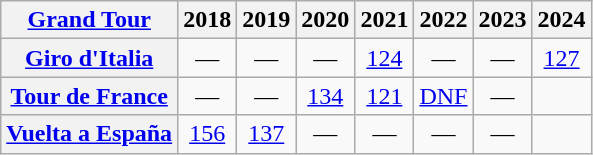<table class="wikitable plainrowheaders">
<tr>
<th scope="col"><a href='#'>Grand Tour</a></th>
<th scope="col">2018</th>
<th scope="col">2019</th>
<th scope="col">2020</th>
<th scope="col">2021</th>
<th scope="col">2022</th>
<th>2023</th>
<th>2024</th>
</tr>
<tr style="text-align:center;">
<th scope="row"> <a href='#'>Giro d'Italia</a></th>
<td>—</td>
<td>—</td>
<td>—</td>
<td><a href='#'>124</a></td>
<td>—</td>
<td>—</td>
<td><a href='#'>127</a></td>
</tr>
<tr style="text-align:center;">
<th scope="row"> <a href='#'>Tour de France</a></th>
<td>—</td>
<td>—</td>
<td><a href='#'>134</a></td>
<td><a href='#'>121</a></td>
<td><a href='#'>DNF</a></td>
<td>—</td>
<td></td>
</tr>
<tr style="text-align:center;">
<th scope="row"> <a href='#'>Vuelta a España</a></th>
<td><a href='#'>156</a></td>
<td><a href='#'>137</a></td>
<td>—</td>
<td>—</td>
<td>—</td>
<td>—</td>
<td></td>
</tr>
</table>
